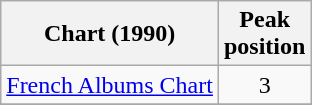<table class="wikitable">
<tr>
<th>Chart (1990)</th>
<th>Peak<br>position</th>
</tr>
<tr>
<td align="left"><a href='#'>French Albums Chart</a></td>
<td align="center">3</td>
</tr>
<tr>
</tr>
</table>
